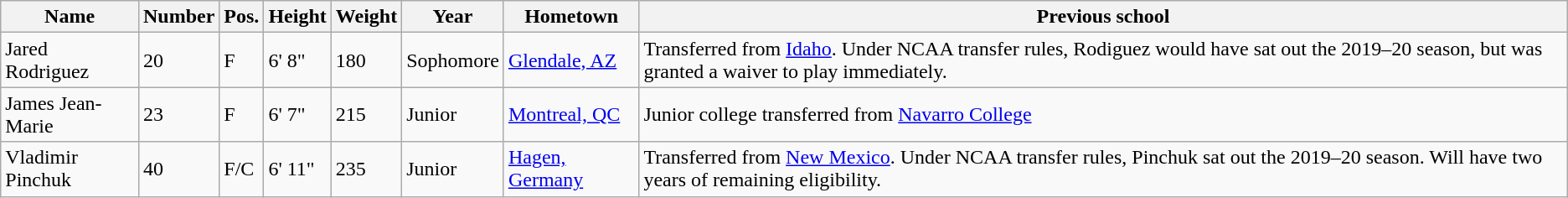<table class="wikitable sortable" border="1">
<tr>
<th>Name</th>
<th>Number</th>
<th>Pos.</th>
<th>Height</th>
<th>Weight</th>
<th>Year</th>
<th>Hometown</th>
<th class="unsortable">Previous school</th>
</tr>
<tr>
<td>Jared Rodriguez</td>
<td>20</td>
<td>F</td>
<td>6' 8"</td>
<td>180</td>
<td>Sophomore</td>
<td><a href='#'>Glendale, AZ</a></td>
<td>Transferred from <a href='#'>Idaho</a>. Under NCAA transfer rules, Rodiguez would have sat out the 2019–20 season, but was granted a waiver to play immediately.</td>
</tr>
<tr>
<td>James Jean-Marie</td>
<td>23</td>
<td>F</td>
<td>6' 7"</td>
<td>215</td>
<td>Junior</td>
<td><a href='#'>Montreal, QC</a></td>
<td>Junior college transferred from <a href='#'>Navarro College</a></td>
</tr>
<tr>
<td>Vladimir Pinchuk</td>
<td>40</td>
<td>F/C</td>
<td>6' 11"</td>
<td>235</td>
<td>Junior</td>
<td><a href='#'>Hagen, Germany</a></td>
<td>Transferred from <a href='#'>New Mexico</a>. Under NCAA transfer rules, Pinchuk sat out the 2019–20 season. Will have two years of remaining eligibility.</td>
</tr>
</table>
